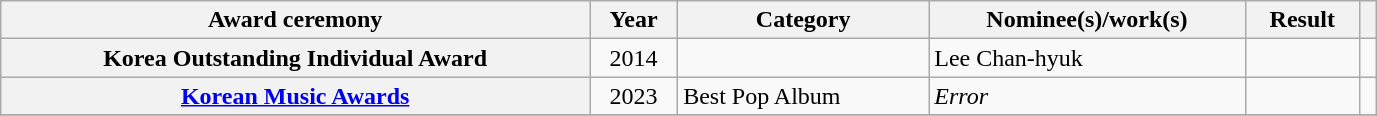<table class="wikitable sortable plainrowheaders" style="width: 72.6%;">
<tr>
<th scope="col">Award ceremony</th>
<th scope="col">Year</th>
<th scope="col">Category</th>
<th scope="col">Nominee(s)/work(s)</th>
<th scope="col">Result</th>
<th scope="col" class="unsortable"></th>
</tr>
<tr>
<th scope="row">Korea Outstanding Individual Award</th>
<td style="text-align:center">2014</td>
<td></td>
<td>Lee Chan-hyuk</td>
<td></td>
<td style="text-align:center"></td>
</tr>
<tr>
<th scope="row"><a href='#'>Korean Music Awards</a></th>
<td style="text-align:center">2023</td>
<td>Best Pop Album</td>
<td><em>Error</em></td>
<td></td>
<td style="text-align:center"></td>
</tr>
<tr>
</tr>
</table>
